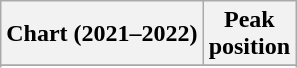<table class="wikitable sortable plainrowheaders" style="text-align:center">
<tr>
<th scope="col">Chart (2021–2022)</th>
<th scope="col">Peak<br>position</th>
</tr>
<tr>
</tr>
<tr>
</tr>
<tr>
</tr>
<tr>
</tr>
<tr>
</tr>
<tr>
</tr>
<tr>
</tr>
</table>
